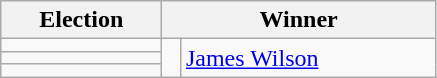<table class=wikitable>
<tr>
<th width=100>Election</th>
<th width=175 colspan=2>Winner</th>
</tr>
<tr>
<td></td>
<td rowspan = 3 width=5 bgcolor=></td>
<td rowspan = 3><a href='#'>James Wilson</a></td>
</tr>
<tr>
<td></td>
</tr>
<tr>
<td></td>
</tr>
</table>
